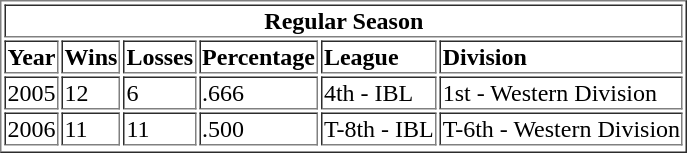<table border="1" cellpadding="1">
<tr>
<td colspan="8" align="center"><strong>Regular Season</strong></td>
</tr>
<tr>
<td><strong>Year</strong></td>
<td><strong>Wins</strong></td>
<td><strong>Losses</strong></td>
<td><strong>Percentage</strong></td>
<td><strong>League</strong></td>
<td><strong>Division</strong></td>
</tr>
<tr>
<td>2005</td>
<td>12</td>
<td>6</td>
<td>.666</td>
<td>4th - IBL</td>
<td>1st - Western Division</td>
</tr>
<tr>
<td>2006</td>
<td>11</td>
<td>11</td>
<td>.500</td>
<td>T-8th - IBL</td>
<td>T-6th - Western Division</td>
</tr>
<tr>
</tr>
</table>
